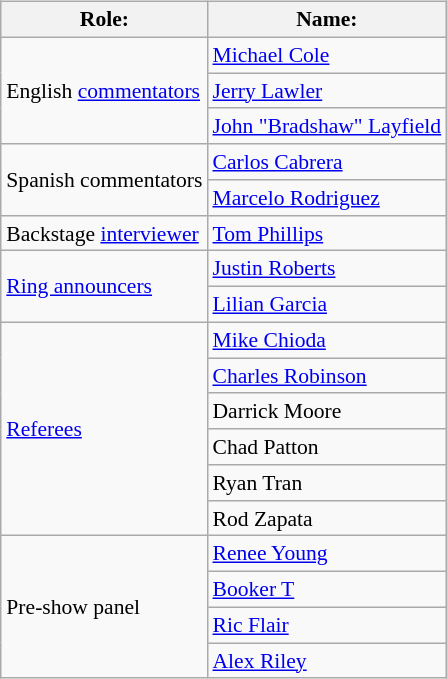<table class=wikitable style="font-size:90%; margin: 0.5em 0 0.5em 1em; float: right; clear: right;">
<tr>
<th>Role:</th>
<th>Name:</th>
</tr>
<tr>
<td rowspan=3>English <a href='#'>commentators</a></td>
<td><a href='#'>Michael Cole</a></td>
</tr>
<tr>
<td><a href='#'>Jerry Lawler</a></td>
</tr>
<tr>
<td><a href='#'>John "Bradshaw" Layfield</a></td>
</tr>
<tr>
<td rowspan=2>Spanish commentators</td>
<td><a href='#'>Carlos Cabrera</a></td>
</tr>
<tr>
<td><a href='#'>Marcelo Rodriguez</a></td>
</tr>
<tr>
<td>Backstage <a href='#'>interviewer</a></td>
<td><a href='#'>Tom Phillips</a></td>
</tr>
<tr>
<td rowspan=2><a href='#'>Ring announcers</a></td>
<td><a href='#'>Justin Roberts</a></td>
</tr>
<tr>
<td><a href='#'>Lilian Garcia</a></td>
</tr>
<tr>
<td rowspan=6><a href='#'>Referees</a></td>
<td><a href='#'>Mike Chioda</a></td>
</tr>
<tr>
<td><a href='#'>Charles Robinson</a></td>
</tr>
<tr>
<td>Darrick Moore</td>
</tr>
<tr>
<td>Chad Patton</td>
</tr>
<tr>
<td>Ryan Tran</td>
</tr>
<tr>
<td>Rod Zapata</td>
</tr>
<tr>
<td rowspan=4>Pre-show panel</td>
<td><a href='#'>Renee Young</a></td>
</tr>
<tr>
<td><a href='#'>Booker T</a></td>
</tr>
<tr>
<td><a href='#'>Ric Flair</a></td>
</tr>
<tr>
<td><a href='#'>Alex Riley</a></td>
</tr>
</table>
